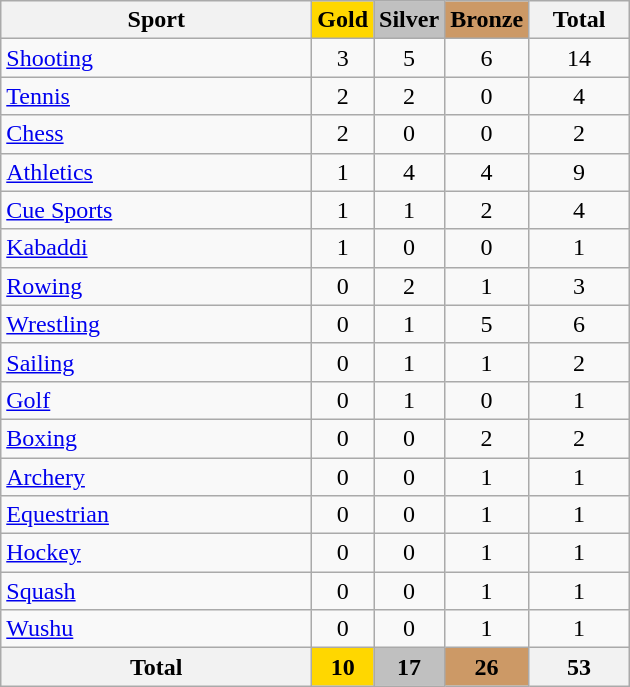<table class="wikitable" style="text-align:center;">
<tr>
<th width=200>Sport</th>
<th style="background-color:gold;"><strong>Gold </strong></th>
<th style="background-color:silver;"><strong>Silver </strong></th>
<th style="background-color:#c96;"><strong>Bronze </strong></th>
<th width=60>Total</th>
</tr>
<tr>
<td style="text-align:left"left><a href='#'>Shooting</a></td>
<td>3</td>
<td>5</td>
<td>6</td>
<td>14</td>
</tr>
<tr>
<td style="text-align:left"><a href='#'>Tennis</a></td>
<td>2</td>
<td>2</td>
<td>0</td>
<td>4</td>
</tr>
<tr>
<td style="text-align:left"><a href='#'>Chess</a></td>
<td>2</td>
<td>0</td>
<td>0</td>
<td>2</td>
</tr>
<tr>
<td style="text-align:left"><a href='#'>Athletics</a></td>
<td>1</td>
<td>4</td>
<td>4</td>
<td>9</td>
</tr>
<tr>
<td style="text-align:left"><a href='#'>Cue Sports</a></td>
<td>1</td>
<td>1</td>
<td>2</td>
<td>4</td>
</tr>
<tr>
<td style="text-align:left"><a href='#'>Kabaddi</a></td>
<td>1</td>
<td>0</td>
<td>0</td>
<td>1</td>
</tr>
<tr>
<td style="text-align:left"><a href='#'>Rowing</a></td>
<td>0</td>
<td>2</td>
<td>1</td>
<td>3</td>
</tr>
<tr>
<td style="text-align:left"><a href='#'>Wrestling</a></td>
<td>0</td>
<td>1</td>
<td>5</td>
<td>6</td>
</tr>
<tr>
<td style="text-align:left"><a href='#'>Sailing</a></td>
<td>0</td>
<td>1</td>
<td>1</td>
<td>2</td>
</tr>
<tr>
<td style="text-align:left"><a href='#'>Golf</a></td>
<td>0</td>
<td>1</td>
<td>0</td>
<td>1</td>
</tr>
<tr>
<td style="text-align:left"><a href='#'>Boxing</a></td>
<td>0</td>
<td>0</td>
<td>2</td>
<td>2</td>
</tr>
<tr>
<td style="text-align:left"><a href='#'>Archery</a></td>
<td>0</td>
<td>0</td>
<td>1</td>
<td>1</td>
</tr>
<tr>
<td style="text-align:left"><a href='#'>Equestrian</a></td>
<td>0</td>
<td>0</td>
<td>1</td>
<td>1</td>
</tr>
<tr>
<td style="text-align:left"><a href='#'>Hockey</a></td>
<td>0</td>
<td>0</td>
<td>1</td>
<td>1</td>
</tr>
<tr>
<td style="text-align:left"><a href='#'>Squash</a></td>
<td>0</td>
<td>0</td>
<td>1</td>
<td>1</td>
</tr>
<tr>
<td style="text-align:left"><a href='#'>Wushu</a></td>
<td>0</td>
<td>0</td>
<td>1</td>
<td>1</td>
</tr>
<tr>
<th>Total</th>
<th style="background:gold;">10</th>
<th style="background:silver;">17</th>
<th style="background:#c96;">26</th>
<th>53</th>
</tr>
</table>
